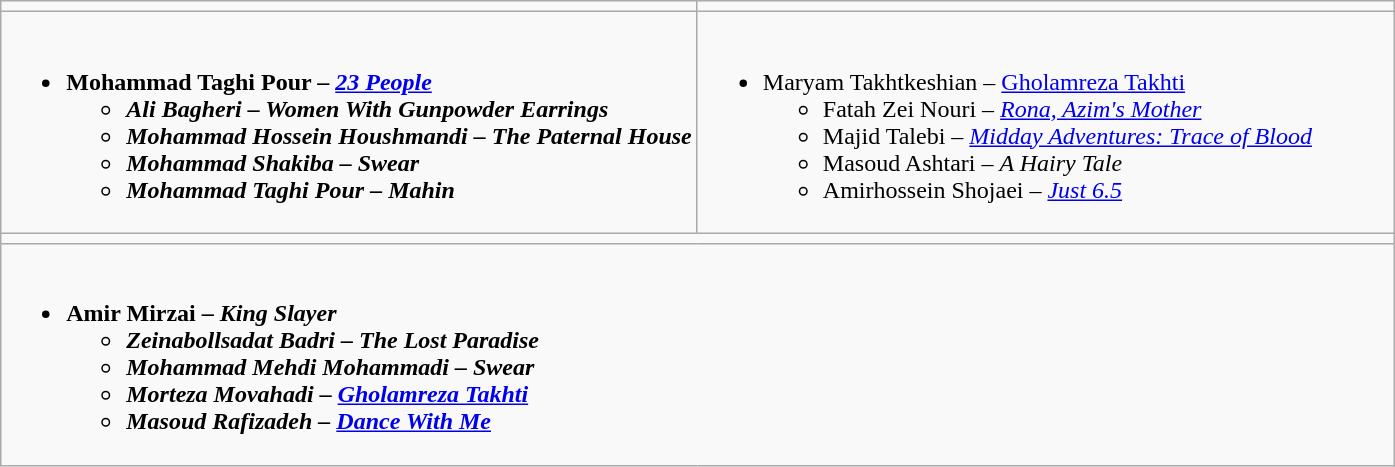<table class="wikitable">
<tr>
<td style="vertical-align:top; width:50%;"></td>
<td style="vertical-align:top; width:50%;"></td>
</tr>
<tr>
<td valign="top"><br><ul><li><strong>Mohammad Taghi Pour – <em><a href='#'>23 People</a><strong><em><ul><li>Ali Bagheri – </em>Women With Gunpowder Earrings<em></li><li>Mohammad Hossein Houshmandi – </em>The Paternal House<em></li><li>Mohammad Shakiba – </em>Swear<em></li><li>Mohammad Taghi Pour – </em>Mahin<em></li></ul></li></ul></td>
<td valign="top"><br><ul><li></strong>Maryam Takhtkeshian – </em><a href='#'>Gholamreza Takhti</a></em></strong><ul><li>Fatah Zei Nouri – <em><a href='#'>Rona, Azim's Mother</a></em></li><li>Majid Talebi – <em><a href='#'>Midday Adventures: Trace of Blood</a></em></li><li>Masoud Ashtari –  <em>A Hairy Tale</em></li><li>Amirhossein Shojaei – <em><a href='#'>Just 6.5</a></em></li></ul></li></ul></td>
</tr>
<tr>
<td colspan="2"></td>
</tr>
<tr>
<td colspan="2"><br><ul><li><strong>Amir Mirzai – <em>King Slayer<strong><em><ul><li>Zeinabollsadat Badri – </em>The Lost Paradise<em></li><li>Mohammad Mehdi Mohammadi – </em>Swear<em></li><li>Morteza Movahadi – </em><a href='#'>Gholamreza Takhti</a><em></li><li>Masoud Rafizadeh – </em><a href='#'>Dance With Me</a><em></li></ul></li></ul></td>
</tr>
</table>
